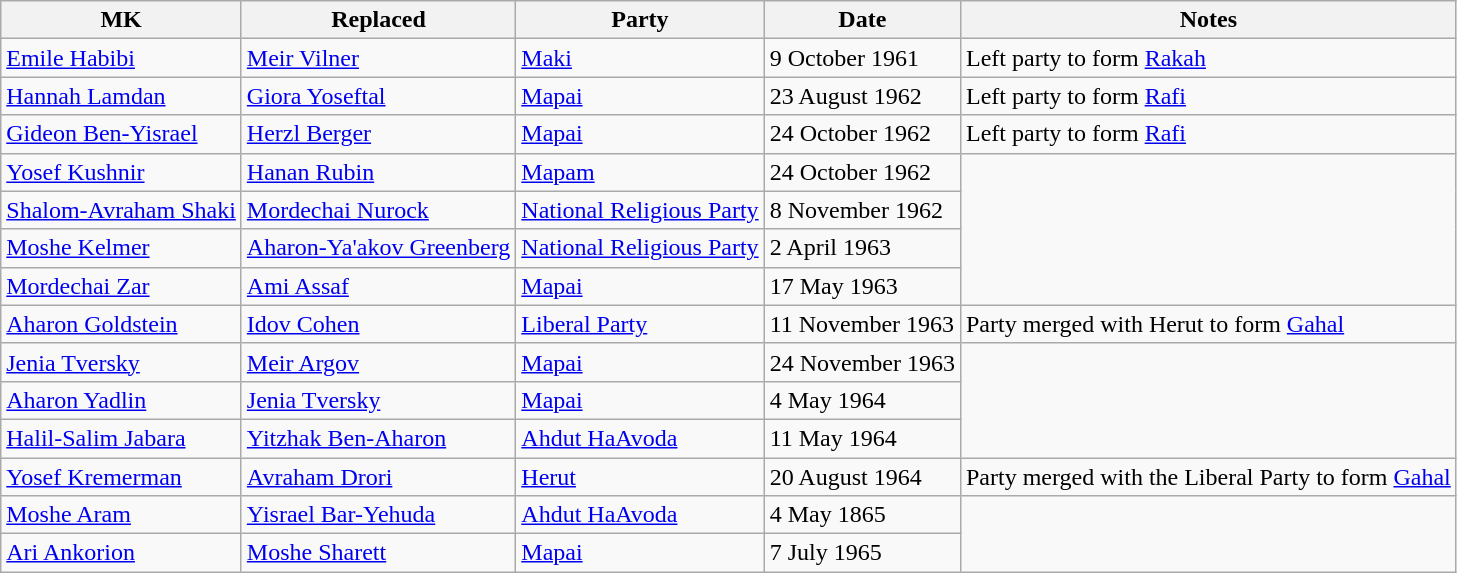<table class="sort wikitable sortable" style="text-align:left">
<tr>
<th>MK</th>
<th>Replaced</th>
<th>Party</th>
<th>Date</th>
<th>Notes</th>
</tr>
<tr>
<td><a href='#'>Emile Habibi</a></td>
<td><a href='#'>Meir Vilner</a></td>
<td><a href='#'>Maki</a></td>
<td>9 October 1961</td>
<td>Left party to form <a href='#'>Rakah</a></td>
</tr>
<tr>
<td><a href='#'>Hannah Lamdan</a></td>
<td><a href='#'>Giora Yoseftal</a></td>
<td><a href='#'>Mapai</a></td>
<td>23 August 1962</td>
<td>Left party to form <a href='#'>Rafi</a></td>
</tr>
<tr>
<td><a href='#'>Gideon Ben-Yisrael</a></td>
<td><a href='#'>Herzl Berger</a></td>
<td><a href='#'>Mapai</a></td>
<td>24 October 1962</td>
<td>Left party to form <a href='#'>Rafi</a></td>
</tr>
<tr>
<td><a href='#'>Yosef Kushnir</a></td>
<td><a href='#'>Hanan Rubin</a></td>
<td><a href='#'>Mapam</a></td>
<td>24 October 1962</td>
</tr>
<tr>
<td><a href='#'>Shalom-Avraham Shaki</a></td>
<td><a href='#'>Mordechai Nurock</a></td>
<td><a href='#'>National Religious Party</a></td>
<td>8 November 1962</td>
</tr>
<tr>
<td><a href='#'>Moshe Kelmer</a></td>
<td><a href='#'>Aharon-Ya'akov Greenberg</a></td>
<td><a href='#'>National Religious Party</a></td>
<td>2 April 1963</td>
</tr>
<tr>
<td><a href='#'>Mordechai Zar</a></td>
<td><a href='#'>Ami Assaf</a></td>
<td><a href='#'>Mapai</a></td>
<td>17 May 1963</td>
</tr>
<tr>
<td><a href='#'>Aharon Goldstein</a></td>
<td><a href='#'>Idov Cohen</a></td>
<td><a href='#'>Liberal Party</a></td>
<td>11 November 1963</td>
<td>Party merged with Herut to form <a href='#'>Gahal</a></td>
</tr>
<tr>
<td><a href='#'>Jenia Tversky</a></td>
<td><a href='#'>Meir Argov</a></td>
<td><a href='#'>Mapai</a></td>
<td>24 November 1963</td>
</tr>
<tr>
<td><a href='#'>Aharon Yadlin</a></td>
<td><a href='#'>Jenia Tversky</a></td>
<td><a href='#'>Mapai</a></td>
<td>4 May 1964</td>
</tr>
<tr>
<td><a href='#'>Halil-Salim Jabara</a></td>
<td><a href='#'>Yitzhak Ben-Aharon</a></td>
<td><a href='#'>Ahdut HaAvoda</a></td>
<td>11 May 1964</td>
</tr>
<tr>
<td><a href='#'>Yosef Kremerman</a></td>
<td><a href='#'>Avraham Drori</a></td>
<td><a href='#'>Herut</a></td>
<td>20 August 1964</td>
<td>Party merged with the Liberal Party to form <a href='#'>Gahal</a></td>
</tr>
<tr>
<td><a href='#'>Moshe Aram</a></td>
<td><a href='#'>Yisrael Bar-Yehuda</a></td>
<td><a href='#'>Ahdut HaAvoda</a></td>
<td>4 May 1865</td>
</tr>
<tr>
<td><a href='#'>Ari Ankorion</a></td>
<td><a href='#'>Moshe Sharett</a></td>
<td><a href='#'>Mapai</a></td>
<td>7 July 1965</td>
</tr>
</table>
